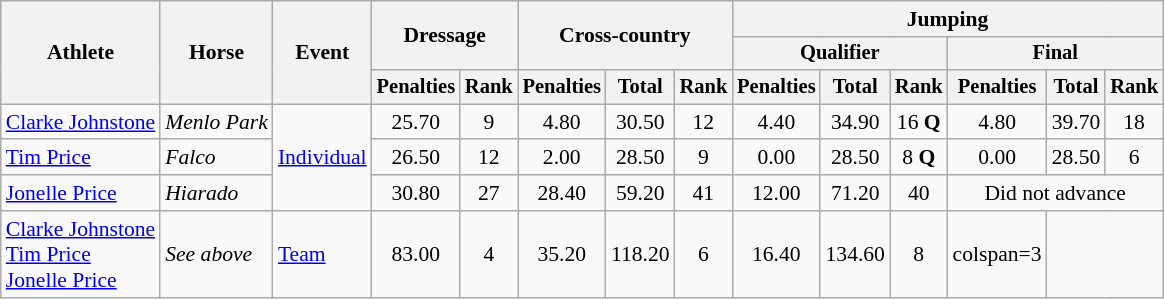<table class=wikitable style=font-size:90%;text-align:center>
<tr>
<th rowspan=3>Athlete</th>
<th rowspan=3>Horse</th>
<th rowspan=3>Event</th>
<th colspan=2 rowspan=2>Dressage</th>
<th colspan=3 rowspan=2>Cross-country</th>
<th colspan=6>Jumping</th>
</tr>
<tr style=font-size:95%>
<th colspan=3>Qualifier</th>
<th colspan=3>Final</th>
</tr>
<tr style=font-size:95%>
<th>Penalties</th>
<th>Rank</th>
<th>Penalties</th>
<th>Total</th>
<th>Rank</th>
<th>Penalties</th>
<th>Total</th>
<th>Rank</th>
<th>Penalties</th>
<th>Total</th>
<th>Rank</th>
</tr>
<tr>
<td align=left><a href='#'>Clarke Johnstone</a></td>
<td align=left><em>Menlo Park</em></td>
<td rowspan=3 align=left><a href='#'>Individual</a></td>
<td>25.70</td>
<td>9</td>
<td>4.80</td>
<td>30.50</td>
<td>12</td>
<td>4.40</td>
<td>34.90</td>
<td>16 <strong>Q</strong></td>
<td>4.80</td>
<td>39.70</td>
<td>18</td>
</tr>
<tr>
<td align=left><a href='#'>Tim Price</a></td>
<td align=left><em>Falco</em></td>
<td>26.50</td>
<td>12</td>
<td>2.00</td>
<td>28.50</td>
<td>9</td>
<td>0.00</td>
<td>28.50</td>
<td>8 <strong>Q</strong></td>
<td>0.00</td>
<td>28.50</td>
<td>6</td>
</tr>
<tr>
<td align=left><a href='#'>Jonelle Price</a></td>
<td align=left><em>Hiarado</em></td>
<td>30.80</td>
<td>27</td>
<td>28.40</td>
<td>59.20</td>
<td>41</td>
<td>12.00</td>
<td>71.20</td>
<td>40</td>
<td colspan=3>Did not advance</td>
</tr>
<tr>
<td align=left><a href='#'>Clarke Johnstone</a><br><a href='#'>Tim Price</a><br><a href='#'>Jonelle Price</a></td>
<td align=left><em>See above</em></td>
<td align=left><a href='#'>Team</a></td>
<td>83.00</td>
<td>4</td>
<td>35.20</td>
<td>118.20</td>
<td>6</td>
<td>16.40</td>
<td>134.60</td>
<td>8</td>
<td>colspan=3 </td>
</tr>
</table>
